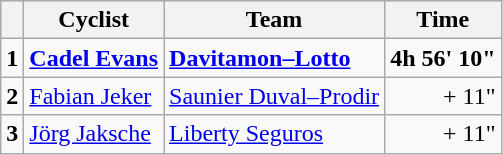<table class="wikitable">
<tr style="background:#ccccff;">
<th></th>
<th>Cyclist</th>
<th>Team</th>
<th>Time</th>
</tr>
<tr>
<td><strong>1</strong></td>
<td><strong><a href='#'>Cadel Evans</a></strong></td>
<td><strong><a href='#'>Davitamon–Lotto</a></strong></td>
<td align=right><strong>4h 56' 10"</strong></td>
</tr>
<tr>
<td><strong>2</strong></td>
<td><a href='#'>Fabian Jeker</a></td>
<td><a href='#'>Saunier Duval–Prodir</a></td>
<td align=right>+ 11"</td>
</tr>
<tr>
<td><strong>3</strong></td>
<td><a href='#'>Jörg Jaksche</a></td>
<td><a href='#'>Liberty Seguros</a></td>
<td align=right>+ 11"</td>
</tr>
</table>
